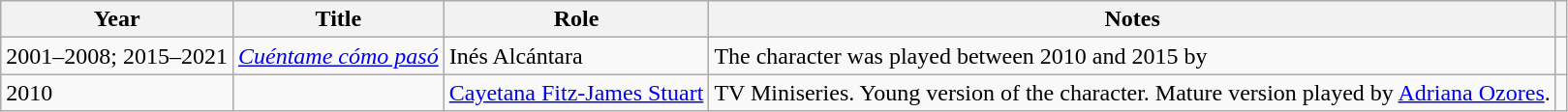<table class="wikitable sortable">
<tr>
<th>Year</th>
<th>Title</th>
<th>Role</th>
<th class="unsortable">Notes</th>
<th></th>
</tr>
<tr>
<td>2001–2008; 2015–2021</td>
<td><em><a href='#'>Cuéntame cómo pasó</a></em></td>
<td>Inés Alcántara</td>
<td>The character was played between 2010 and 2015 by </td>
<td align = "center"></td>
</tr>
<tr>
<td>2010</td>
<td></td>
<td><a href='#'>Cayetana Fitz-James Stuart</a></td>
<td>TV Miniseries. Young version of the character. Mature version played by <a href='#'>Adriana Ozores</a>.</td>
<td align = "center"></td>
</tr>
</table>
